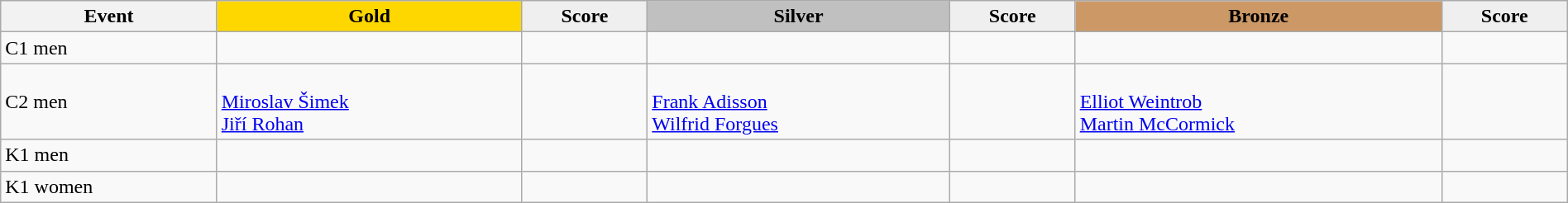<table class="wikitable" width=100%>
<tr>
<th>Event</th>
<td align=center bgcolor="gold"><strong>Gold</strong></td>
<td align=center bgcolor="EFEFEF"><strong>Score</strong></td>
<td align=center bgcolor="silver"><strong>Silver</strong></td>
<td align=center bgcolor="EFEFEF"><strong>Score</strong></td>
<td align=center bgcolor="CC9966"><strong>Bronze</strong></td>
<td align=center bgcolor="EFEFEF"><strong>Score</strong></td>
</tr>
<tr>
<td>C1 men</td>
<td></td>
<td></td>
<td></td>
<td></td>
<td></td>
<td></td>
</tr>
<tr>
<td>C2 men</td>
<td><br><a href='#'>Miroslav Šimek</a><br><a href='#'>Jiří Rohan</a></td>
<td></td>
<td><br><a href='#'>Frank Adisson</a><br><a href='#'>Wilfrid Forgues</a></td>
<td></td>
<td><br><a href='#'>Elliot Weintrob</a><br><a href='#'>Martin McCormick</a></td>
<td></td>
</tr>
<tr>
<td>K1 men</td>
<td></td>
<td></td>
<td></td>
<td></td>
<td></td>
<td></td>
</tr>
<tr>
<td>K1 women</td>
<td></td>
<td></td>
<td></td>
<td></td>
<td></td>
<td></td>
</tr>
</table>
